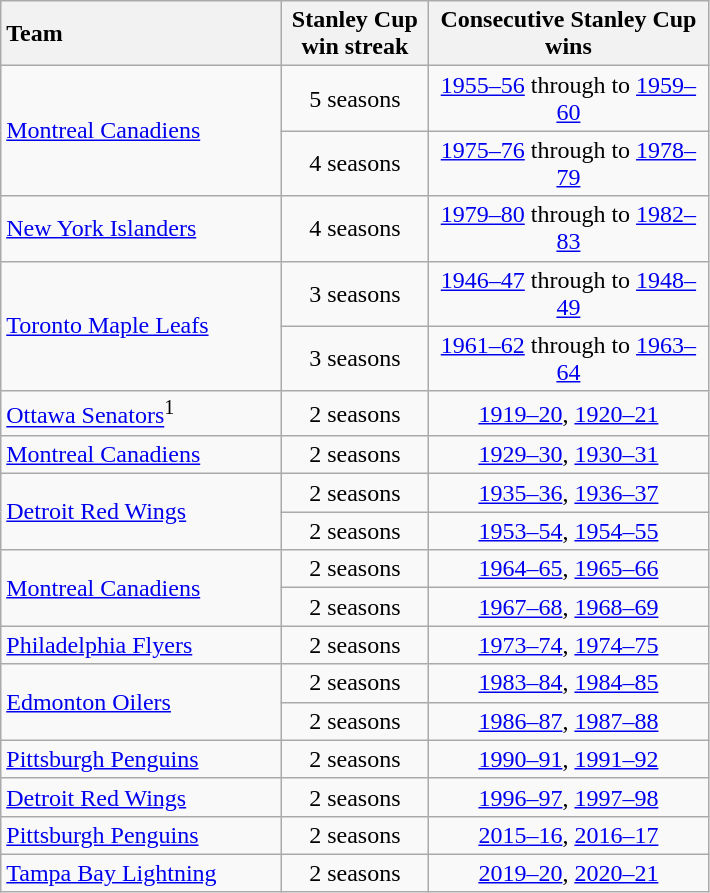<table class="wikitable sortable" style="text-align:center">
<tr>
<th style="text-align:left" width="180pt">Team</th>
<th width="90pt">Stanley Cup<br>win streak</th>
<th class="wikitable sortable" width="180pt">Consecutive Stanley Cup wins</th>
</tr>
<tr>
<td rowspan="2" align="left"><a href='#'>Montreal Canadiens</a></td>
<td>5 seasons</td>
<td><a href='#'>1955–56</a> through to <a href='#'>1959–60</a></td>
</tr>
<tr>
<td>4 seasons</td>
<td><a href='#'>1975–76</a> through to <a href='#'>1978–79</a></td>
</tr>
<tr>
<td align="left"><a href='#'>New York Islanders</a></td>
<td>4 seasons</td>
<td><a href='#'>1979–80</a> through to <a href='#'>1982–83</a></td>
</tr>
<tr>
<td rowspan="2" align="left"><a href='#'>Toronto Maple Leafs</a></td>
<td>3 seasons</td>
<td><a href='#'>1946–47</a> through to <a href='#'>1948–49</a></td>
</tr>
<tr>
<td>3 seasons</td>
<td><a href='#'>1961–62</a> through to <a href='#'>1963–64</a></td>
</tr>
<tr>
<td align="left"><a href='#'>Ottawa Senators</a><sup>1</sup></td>
<td>2 seasons</td>
<td><a href='#'>1919–20</a>, <a href='#'>1920–21</a></td>
</tr>
<tr>
<td align="left"><a href='#'>Montreal Canadiens</a></td>
<td>2 seasons</td>
<td><a href='#'>1929–30</a>, <a href='#'>1930–31</a></td>
</tr>
<tr>
<td rowspan="2" align="left"><a href='#'>Detroit Red Wings</a></td>
<td>2 seasons</td>
<td><a href='#'>1935–36</a>, <a href='#'>1936–37</a></td>
</tr>
<tr>
<td>2 seasons</td>
<td><a href='#'>1953–54</a>, <a href='#'>1954–55</a></td>
</tr>
<tr>
<td rowspan="2" align="left"><a href='#'>Montreal Canadiens</a></td>
<td>2 seasons</td>
<td><a href='#'>1964–65</a>, <a href='#'>1965–66</a></td>
</tr>
<tr>
<td>2 seasons</td>
<td><a href='#'>1967–68</a>, <a href='#'>1968–69</a></td>
</tr>
<tr>
<td align="left"><a href='#'>Philadelphia Flyers</a></td>
<td>2 seasons</td>
<td><a href='#'>1973–74</a>, <a href='#'>1974–75</a></td>
</tr>
<tr>
<td rowspan="2" align="left"><a href='#'>Edmonton Oilers</a></td>
<td>2 seasons</td>
<td><a href='#'>1983–84</a>, <a href='#'>1984–85</a></td>
</tr>
<tr>
<td>2 seasons</td>
<td><a href='#'>1986–87</a>, <a href='#'>1987–88</a></td>
</tr>
<tr>
<td align="left"><a href='#'>Pittsburgh Penguins</a></td>
<td>2 seasons</td>
<td><a href='#'>1990–91</a>, <a href='#'>1991–92</a></td>
</tr>
<tr>
<td align="left"><a href='#'>Detroit Red Wings</a></td>
<td>2 seasons</td>
<td><a href='#'>1996–97</a>, <a href='#'>1997–98</a></td>
</tr>
<tr>
<td align="left"><a href='#'>Pittsburgh Penguins</a></td>
<td>2 seasons</td>
<td><a href='#'>2015–16</a>, <a href='#'>2016–17</a></td>
</tr>
<tr>
<td align="left"><a href='#'>Tampa Bay Lightning</a></td>
<td>2 seasons</td>
<td><a href='#'>2019–20</a>, <a href='#'>2020–21</a></td>
</tr>
</table>
